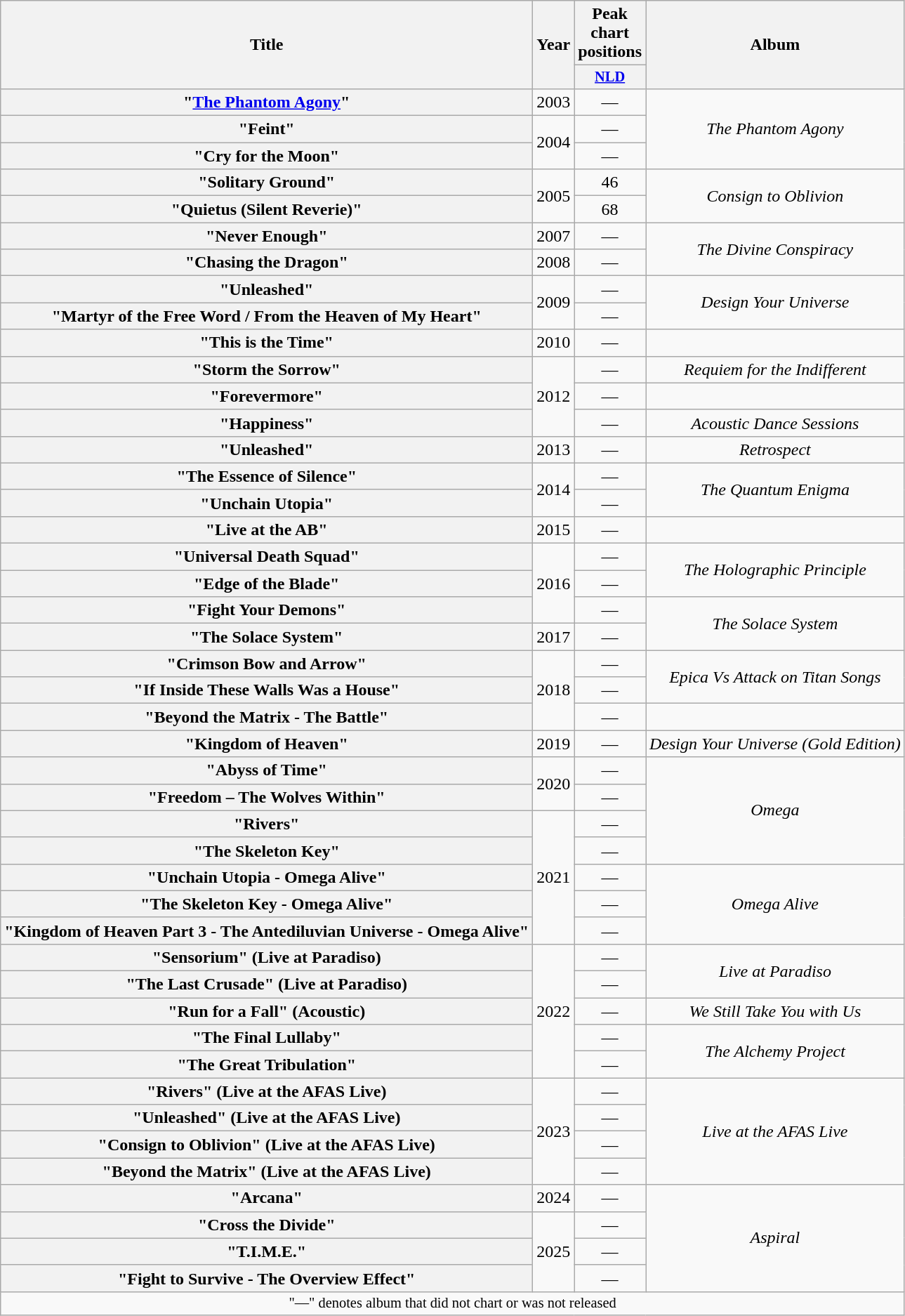<table class="wikitable plainrowheaders" style="text-align:center;" border="1">
<tr>
<th scope="col" rowspan="2">Title</th>
<th scope="col" rowspan="2">Year</th>
<th scope="col" colspan="1">Peak chart positions</th>
<th scope="col" rowspan="2">Album</th>
</tr>
<tr>
<th scope="col" style="width:3em;font-size:85%;"><a href='#'>NLD</a><br></th>
</tr>
<tr>
<th scope="row">"<a href='#'>The Phantom Agony</a>"</th>
<td>2003</td>
<td>—</td>
<td rowspan=3><em>The Phantom Agony</em></td>
</tr>
<tr>
<th scope="row">"Feint"</th>
<td rowspan=2>2004</td>
<td>—</td>
</tr>
<tr>
<th scope="row">"Cry for the Moon"</th>
<td>—</td>
</tr>
<tr>
<th scope="row">"Solitary Ground"</th>
<td rowspan=2>2005</td>
<td>46</td>
<td rowspan=2><em>Consign to Oblivion</em></td>
</tr>
<tr>
<th scope="row">"Quietus (Silent Reverie)"</th>
<td>68</td>
</tr>
<tr>
<th scope="row">"Never Enough"</th>
<td>2007</td>
<td>—</td>
<td rowspan=2><em>The Divine Conspiracy</em></td>
</tr>
<tr>
<th scope="row">"Chasing the Dragon"</th>
<td>2008</td>
<td>—</td>
</tr>
<tr>
<th scope="row">"Unleashed"</th>
<td rowspan=2>2009</td>
<td>—</td>
<td rowspan=2><em>Design Your Universe</em></td>
</tr>
<tr>
<th scope="row">"Martyr of the Free Word / From the Heaven of My Heart"</th>
<td>—</td>
</tr>
<tr>
<th scope="row">"This is the Time"</th>
<td>2010</td>
<td>—</td>
<td></td>
</tr>
<tr>
<th scope="row">"Storm the Sorrow"</th>
<td rowspan=3>2012</td>
<td>—</td>
<td><em>Requiem for the Indifferent</em></td>
</tr>
<tr>
<th scope="row">"Forevermore"</th>
<td>—</td>
<td></td>
</tr>
<tr>
<th scope="row">"Happiness"</th>
<td>—</td>
<td><em>Acoustic Dance Sessions</em></td>
</tr>
<tr>
<th scope="row">"Unleashed"</th>
<td>2013</td>
<td>—</td>
<td><em>Retrospect</em></td>
</tr>
<tr>
<th scope="row">"The Essence of Silence"</th>
<td rowspan=2>2014</td>
<td>—</td>
<td rowspan=2><em>The Quantum Enigma</em></td>
</tr>
<tr>
<th scope="row">"Unchain Utopia"</th>
<td>—</td>
</tr>
<tr>
<th scope="row">"Live at the AB"</th>
<td>2015</td>
<td>—</td>
<td></td>
</tr>
<tr>
<th scope="row">"Universal Death Squad"</th>
<td rowspan=3>2016</td>
<td>—</td>
<td rowspan=2><em>The Holographic Principle</em></td>
</tr>
<tr>
<th scope="row">"Edge of the Blade"</th>
<td>—</td>
</tr>
<tr>
<th scope="row">"Fight Your Demons"</th>
<td>—</td>
<td rowspan="2"><em>The Solace System</em></td>
</tr>
<tr>
<th scope="row">"The Solace System"</th>
<td>2017</td>
<td>—</td>
</tr>
<tr>
<th scope="row">"Crimson Bow and Arrow"</th>
<td rowspan=3>2018</td>
<td>—</td>
<td rowspan=2><em>Epica Vs Attack on Titan Songs</em></td>
</tr>
<tr>
<th scope="row">"If Inside These Walls Was a House"</th>
<td>—</td>
</tr>
<tr>
<th scope="row">"Beyond the Matrix - The Battle"</th>
<td>—</td>
<td></td>
</tr>
<tr>
<th scope="row">"Kingdom of Heaven"</th>
<td>2019</td>
<td>—</td>
<td><em>Design Your Universe (Gold Edition)</em></td>
</tr>
<tr>
<th scope="row">"Abyss of Time"</th>
<td rowspan="2">2020</td>
<td>—</td>
<td rowspan="4"><em>Omega</em></td>
</tr>
<tr>
<th scope="row">"Freedom – The Wolves Within"</th>
<td>—</td>
</tr>
<tr>
<th scope="row">"Rivers"</th>
<td rowspan="5">2021</td>
<td>—</td>
</tr>
<tr>
<th scope="row">"The Skeleton Key"</th>
<td>—</td>
</tr>
<tr>
<th scope="row">"Unchain Utopia - Omega Alive"</th>
<td>—</td>
<td rowspan="3"><em>Omega Alive</em></td>
</tr>
<tr>
<th scope="row">"The Skeleton Key - Omega Alive"</th>
<td>—</td>
</tr>
<tr>
<th scope="row">"Kingdom of Heaven Part 3 - The Antediluvian Universe - Omega Alive"</th>
<td>—</td>
</tr>
<tr>
<th scope="row">"Sensorium" (Live at Paradiso)</th>
<td rowspan="5">2022</td>
<td>—</td>
<td rowspan="2"><em>Live at Paradiso</em></td>
</tr>
<tr>
<th scope="row">"The Last Crusade" (Live at Paradiso)</th>
<td>—</td>
</tr>
<tr>
<th scope="row">"Run for a Fall" (Acoustic)</th>
<td>—</td>
<td><em>We Still Take You with Us</em></td>
</tr>
<tr>
<th scope="row">"The Final Lullaby"</th>
<td>—</td>
<td rowspan="2"><em>The Alchemy Project</em></td>
</tr>
<tr>
<th scope="row">"The Great Tribulation"</th>
<td>—</td>
</tr>
<tr>
<th scope="row">"Rivers" (Live at the AFAS Live)</th>
<td rowspan="4">2023</td>
<td>—</td>
<td rowspan="4"><em>Live at the AFAS Live</em></td>
</tr>
<tr>
<th scope="row">"Unleashed" (Live at the AFAS Live)</th>
<td>—</td>
</tr>
<tr>
<th scope="row">"Consign to Oblivion" (Live at the AFAS Live)</th>
<td>—</td>
</tr>
<tr>
<th scope="row">"Beyond the Matrix" (Live at the AFAS Live)</th>
<td>—</td>
</tr>
<tr>
<th scope="row">"Arcana"</th>
<td>2024</td>
<td>—</td>
<td rowspan="4"><em>Aspiral</em></td>
</tr>
<tr>
<th scope="row">"Cross the Divide"</th>
<td rowspan="3">2025</td>
<td>—</td>
</tr>
<tr>
<th scope="row">"T.I.M.E."</th>
<td>—</td>
</tr>
<tr>
<th scope="row">"Fight to Survive - The Overview Effect"</th>
<td>—</td>
</tr>
<tr>
<td colspan="15" style="font-size:85%">"—" denotes album that did not chart or was not released</td>
</tr>
</table>
